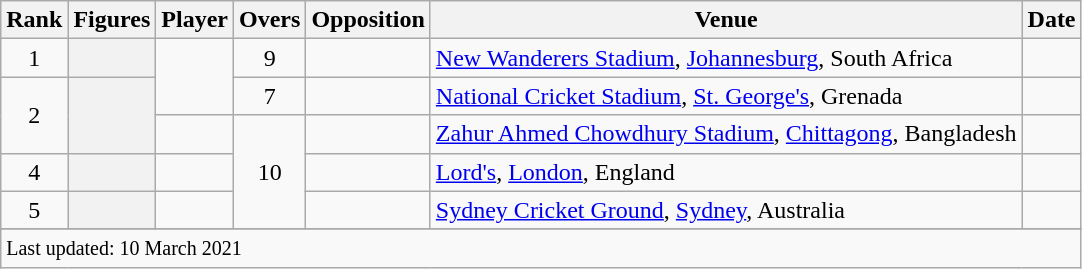<table class="wikitable plainrowheaders sortable">
<tr>
<th scope=col>Rank</th>
<th scope=col>Figures</th>
<th scope=col>Player</th>
<th scope=col>Overs</th>
<th scope=col>Opposition</th>
<th scope=col>Venue</th>
<th scope=col>Date</th>
</tr>
<tr>
<td align=center>1</td>
<th scope=row style=text-align:center;></th>
<td rowspan=2></td>
<td align=center>9</td>
<td></td>
<td><a href='#'>New Wanderers Stadium</a>, <a href='#'>Johannesburg</a>, South Africa</td>
<td></td>
</tr>
<tr>
<td align=center rowspan=2>2</td>
<th scope=row style=text-align:center; rowspan=2></th>
<td align=center>7</td>
<td></td>
<td><a href='#'>National Cricket Stadium</a>, <a href='#'>St. George's</a>, Grenada</td>
<td></td>
</tr>
<tr>
<td></td>
<td align=center rowspan=3>10</td>
<td></td>
<td><a href='#'>Zahur Ahmed Chowdhury Stadium</a>, <a href='#'>Chittagong</a>, Bangladesh</td>
<td></td>
</tr>
<tr>
<td align=center>4</td>
<th scope=row style=text-align:center;></th>
<td></td>
<td></td>
<td><a href='#'>Lord's</a>, <a href='#'>London</a>, England</td>
<td></td>
</tr>
<tr>
<td align=center>5</td>
<th scope=row style=text-align:center;></th>
<td></td>
<td></td>
<td><a href='#'>Sydney Cricket Ground</a>, <a href='#'>Sydney</a>, Australia</td>
<td> </td>
</tr>
<tr>
</tr>
<tr class=sortbottom>
<td colspan=7><small>Last updated: 10 March 2021</small></td>
</tr>
</table>
